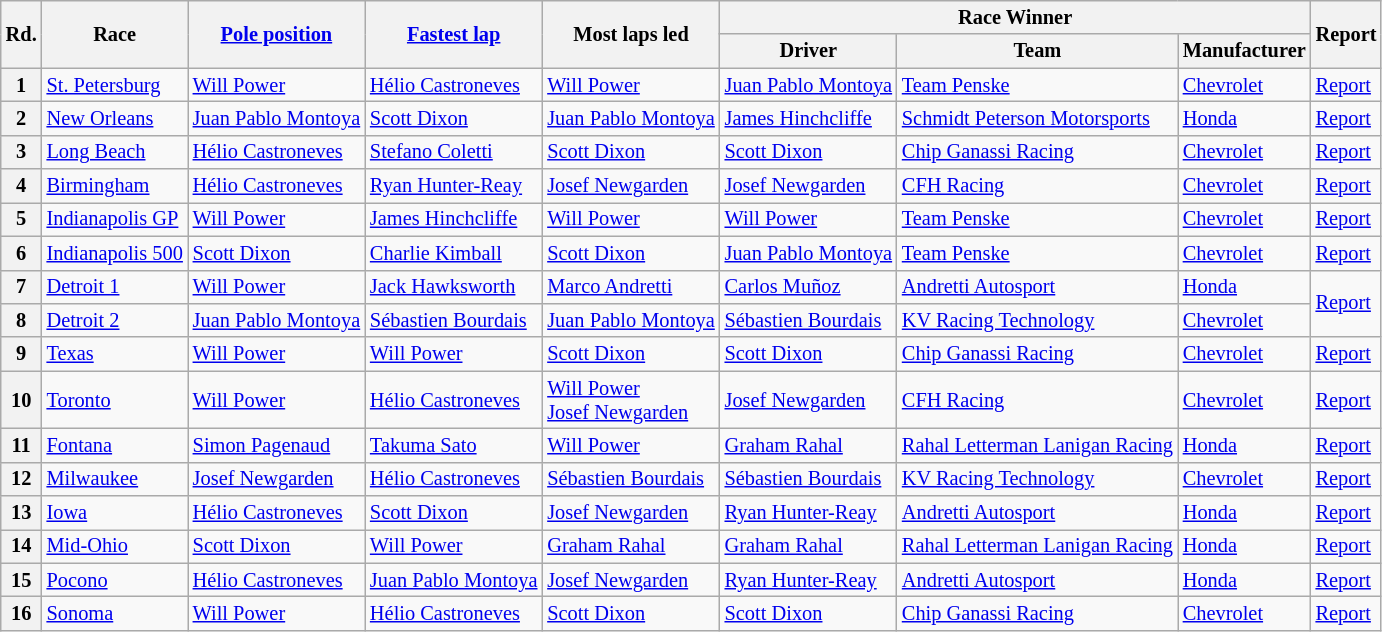<table class="wikitable" style="font-size: 85%; white-space: nowrap;">
<tr>
<th rowspan=2>Rd.</th>
<th rowspan=2>Race</th>
<th rowspan=2><a href='#'>Pole position</a></th>
<th rowspan=2><a href='#'>Fastest lap</a></th>
<th rowspan=2>Most laps led</th>
<th colspan=3>Race Winner</th>
<th rowspan=2>Report</th>
</tr>
<tr>
<th>Driver</th>
<th>Team</th>
<th>Manufacturer</th>
</tr>
<tr>
<th>1</th>
<td><a href='#'>St. Petersburg</a></td>
<td> <a href='#'>Will Power</a></td>
<td> <a href='#'>Hélio Castroneves</a></td>
<td> <a href='#'>Will Power</a></td>
<td> <a href='#'>Juan Pablo Montoya</a></td>
<td><a href='#'>Team Penske</a></td>
<td><a href='#'>Chevrolet</a></td>
<td><a href='#'>Report</a></td>
</tr>
<tr>
<th>2</th>
<td><a href='#'>New Orleans</a></td>
<td> <a href='#'>Juan Pablo Montoya</a></td>
<td> <a href='#'>Scott Dixon</a></td>
<td> <a href='#'>Juan Pablo Montoya</a></td>
<td> <a href='#'>James Hinchcliffe</a></td>
<td><a href='#'>Schmidt Peterson Motorsports</a></td>
<td><a href='#'>Honda</a></td>
<td><a href='#'>Report</a></td>
</tr>
<tr>
<th>3</th>
<td><a href='#'>Long Beach</a></td>
<td> <a href='#'>Hélio Castroneves</a></td>
<td> <a href='#'>Stefano Coletti</a></td>
<td> <a href='#'>Scott Dixon</a></td>
<td> <a href='#'>Scott Dixon</a></td>
<td><a href='#'>Chip Ganassi Racing</a></td>
<td><a href='#'>Chevrolet</a></td>
<td><a href='#'>Report</a></td>
</tr>
<tr>
<th>4</th>
<td><a href='#'>Birmingham</a></td>
<td> <a href='#'>Hélio Castroneves</a></td>
<td> <a href='#'>Ryan Hunter-Reay</a></td>
<td> <a href='#'>Josef Newgarden</a></td>
<td> <a href='#'>Josef Newgarden</a></td>
<td><a href='#'>CFH Racing</a></td>
<td><a href='#'>Chevrolet</a></td>
<td><a href='#'>Report</a></td>
</tr>
<tr>
<th>5</th>
<td><a href='#'>Indianapolis GP</a></td>
<td> <a href='#'>Will Power</a></td>
<td> <a href='#'>James Hinchcliffe</a></td>
<td> <a href='#'>Will Power</a></td>
<td> <a href='#'>Will Power</a></td>
<td><a href='#'>Team Penske</a></td>
<td><a href='#'>Chevrolet</a></td>
<td><a href='#'>Report</a></td>
</tr>
<tr>
<th>6</th>
<td><a href='#'>Indianapolis&nbsp;500</a></td>
<td> <a href='#'>Scott Dixon</a></td>
<td> <a href='#'>Charlie Kimball</a></td>
<td> <a href='#'>Scott Dixon</a></td>
<td> <a href='#'>Juan Pablo Montoya</a></td>
<td><a href='#'>Team Penske</a></td>
<td><a href='#'>Chevrolet</a></td>
<td><a href='#'>Report</a></td>
</tr>
<tr>
<th>7</th>
<td><a href='#'>Detroit 1</a></td>
<td> <a href='#'>Will Power</a></td>
<td> <a href='#'>Jack Hawksworth</a></td>
<td> <a href='#'>Marco Andretti</a></td>
<td> <a href='#'>Carlos Muñoz</a></td>
<td><a href='#'>Andretti Autosport</a></td>
<td><a href='#'>Honda</a></td>
<td rowspan=2><a href='#'>Report</a></td>
</tr>
<tr>
<th>8</th>
<td><a href='#'>Detroit 2</a></td>
<td> <a href='#'>Juan Pablo Montoya</a></td>
<td> <a href='#'>Sébastien Bourdais</a></td>
<td> <a href='#'>Juan Pablo Montoya</a></td>
<td> <a href='#'>Sébastien Bourdais</a></td>
<td><a href='#'>KV Racing Technology</a></td>
<td><a href='#'>Chevrolet</a></td>
</tr>
<tr>
<th>9</th>
<td><a href='#'>Texas</a></td>
<td> <a href='#'>Will Power</a></td>
<td> <a href='#'>Will Power</a></td>
<td> <a href='#'>Scott Dixon</a></td>
<td> <a href='#'>Scott Dixon</a></td>
<td><a href='#'>Chip Ganassi Racing</a></td>
<td><a href='#'>Chevrolet</a></td>
<td><a href='#'>Report</a></td>
</tr>
<tr>
<th>10</th>
<td><a href='#'>Toronto</a></td>
<td> <a href='#'>Will Power</a></td>
<td> <a href='#'>Hélio Castroneves</a></td>
<td> <a href='#'>Will Power</a><br> <a href='#'>Josef Newgarden</a></td>
<td> <a href='#'>Josef Newgarden</a></td>
<td><a href='#'>CFH Racing</a></td>
<td><a href='#'>Chevrolet</a></td>
<td><a href='#'>Report</a></td>
</tr>
<tr>
<th>11</th>
<td><a href='#'>Fontana</a></td>
<td> <a href='#'>Simon Pagenaud</a></td>
<td> <a href='#'>Takuma Sato</a></td>
<td> <a href='#'>Will Power</a></td>
<td> <a href='#'>Graham Rahal</a></td>
<td><a href='#'>Rahal Letterman Lanigan Racing</a></td>
<td><a href='#'>Honda</a></td>
<td><a href='#'>Report</a></td>
</tr>
<tr>
<th>12</th>
<td><a href='#'>Milwaukee</a></td>
<td> <a href='#'>Josef Newgarden</a></td>
<td> <a href='#'>Hélio Castroneves</a></td>
<td> <a href='#'>Sébastien Bourdais</a></td>
<td> <a href='#'>Sébastien Bourdais</a></td>
<td><a href='#'>KV Racing Technology</a></td>
<td><a href='#'>Chevrolet</a></td>
<td><a href='#'>Report</a></td>
</tr>
<tr>
<th>13</th>
<td><a href='#'>Iowa</a></td>
<td> <a href='#'>Hélio Castroneves</a></td>
<td> <a href='#'>Scott Dixon</a></td>
<td> <a href='#'>Josef Newgarden</a></td>
<td> <a href='#'>Ryan Hunter-Reay</a></td>
<td><a href='#'>Andretti Autosport</a></td>
<td><a href='#'>Honda</a></td>
<td><a href='#'>Report</a></td>
</tr>
<tr>
<th>14</th>
<td><a href='#'>Mid-Ohio</a></td>
<td> <a href='#'>Scott Dixon</a></td>
<td> <a href='#'>Will Power</a></td>
<td> <a href='#'>Graham Rahal</a></td>
<td> <a href='#'>Graham Rahal</a></td>
<td><a href='#'>Rahal Letterman Lanigan Racing</a></td>
<td><a href='#'>Honda</a></td>
<td><a href='#'>Report</a></td>
</tr>
<tr>
<th>15</th>
<td><a href='#'>Pocono</a></td>
<td> <a href='#'>Hélio Castroneves</a></td>
<td> <a href='#'>Juan Pablo Montoya</a></td>
<td> <a href='#'>Josef Newgarden</a></td>
<td> <a href='#'>Ryan Hunter-Reay</a></td>
<td><a href='#'>Andretti Autosport</a></td>
<td><a href='#'>Honda</a></td>
<td><a href='#'>Report</a></td>
</tr>
<tr>
<th>16</th>
<td><a href='#'>Sonoma</a></td>
<td> <a href='#'>Will Power</a></td>
<td> <a href='#'>Hélio Castroneves</a></td>
<td> <a href='#'>Scott Dixon</a></td>
<td> <a href='#'>Scott Dixon</a></td>
<td><a href='#'>Chip Ganassi Racing</a></td>
<td><a href='#'>Chevrolet</a></td>
<td><a href='#'>Report</a></td>
</tr>
</table>
